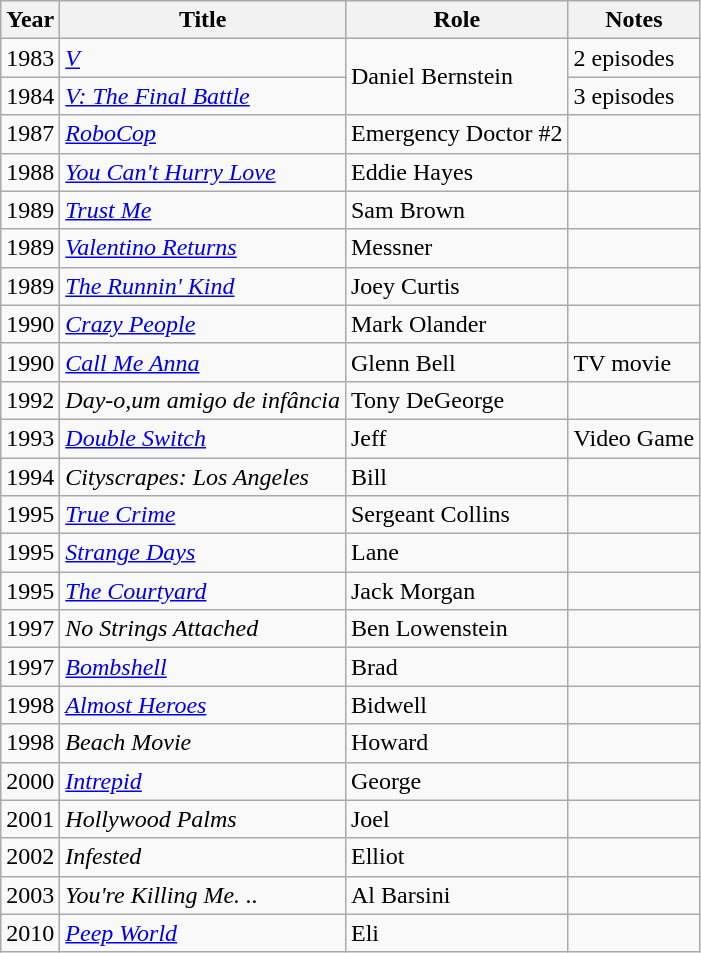<table class="wikitable">
<tr>
<th>Year</th>
<th>Title</th>
<th>Role</th>
<th>Notes</th>
</tr>
<tr>
<td>1983</td>
<td><em><a href='#'>V</a></em></td>
<td rowspan="2">Daniel Bernstein</td>
<td>2 episodes</td>
</tr>
<tr>
<td>1984</td>
<td><em><a href='#'>V: The Final Battle</a></em></td>
<td>3 episodes</td>
</tr>
<tr>
<td>1987</td>
<td><em><a href='#'>RoboCop</a></em></td>
<td>Emergency Doctor #2</td>
<td></td>
</tr>
<tr>
<td>1988</td>
<td><em><a href='#'>You Can't Hurry Love</a></em></td>
<td>Eddie Hayes</td>
<td></td>
</tr>
<tr>
<td>1989</td>
<td><em><a href='#'>Trust Me</a></em></td>
<td>Sam Brown</td>
<td></td>
</tr>
<tr>
<td>1989</td>
<td><em><a href='#'>Valentino Returns</a></em></td>
<td>Messner</td>
<td></td>
</tr>
<tr>
<td>1989</td>
<td><em><a href='#'>The Runnin' Kind</a></em></td>
<td>Joey Curtis</td>
<td></td>
</tr>
<tr>
<td>1990</td>
<td><em><a href='#'>Crazy People</a></em></td>
<td>Mark Olander</td>
<td></td>
</tr>
<tr>
<td>1990</td>
<td><em><a href='#'>Call Me Anna</a></em></td>
<td>Glenn Bell</td>
<td>TV movie</td>
</tr>
<tr>
<td>1992</td>
<td><em>Day-o,um amigo de infância</em></td>
<td>Tony DeGeorge</td>
<td></td>
</tr>
<tr>
<td>1993</td>
<td><em><a href='#'>Double Switch</a></em></td>
<td>Jeff</td>
<td>Video Game</td>
</tr>
<tr>
<td>1994</td>
<td><em>Cityscrapes: Los Angeles</em></td>
<td>Bill</td>
<td></td>
</tr>
<tr>
<td>1995</td>
<td><em><a href='#'>True Crime</a></em></td>
<td>Sergeant Collins</td>
<td></td>
</tr>
<tr>
<td>1995</td>
<td><em><a href='#'>Strange Days</a></em></td>
<td>Lane</td>
<td></td>
</tr>
<tr>
<td>1995</td>
<td><em><a href='#'>The Courtyard</a></em></td>
<td>Jack Morgan</td>
<td></td>
</tr>
<tr>
<td>1997</td>
<td><em>No Strings Attached</em></td>
<td>Ben Lowenstein</td>
<td></td>
</tr>
<tr>
<td>1997</td>
<td><em><a href='#'>Bombshell</a></em></td>
<td>Brad</td>
<td></td>
</tr>
<tr>
<td>1998</td>
<td><em><a href='#'>Almost Heroes</a></em></td>
<td>Bidwell</td>
<td></td>
</tr>
<tr>
<td>1998</td>
<td><em>Beach Movie</em></td>
<td>Howard</td>
<td></td>
</tr>
<tr>
<td>2000</td>
<td><em><a href='#'>Intrepid</a></em></td>
<td>George</td>
<td></td>
</tr>
<tr>
<td>2001</td>
<td><em>Hollywood Palms</em></td>
<td>Joel</td>
<td></td>
</tr>
<tr>
<td>2002</td>
<td><em>Infested</em></td>
<td>Elliot</td>
<td></td>
</tr>
<tr>
<td>2003</td>
<td><em>You're Killing Me. ..</em></td>
<td>Al Barsini</td>
<td></td>
</tr>
<tr>
<td>2010</td>
<td><em><a href='#'>Peep World</a></em></td>
<td>Eli</td>
<td></td>
</tr>
</table>
